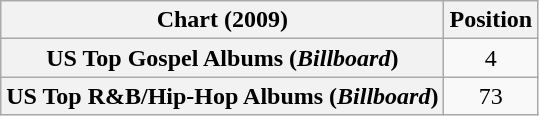<table class="wikitable sortable plainrowheaders" style="text-align:center">
<tr>
<th scope="col">Chart (2009)</th>
<th scope="col">Position</th>
</tr>
<tr>
<th scope="row">US Top Gospel Albums (<em>Billboard</em>)</th>
<td>4</td>
</tr>
<tr>
<th scope="row">US Top R&B/Hip-Hop Albums (<em>Billboard</em>)</th>
<td>73</td>
</tr>
</table>
